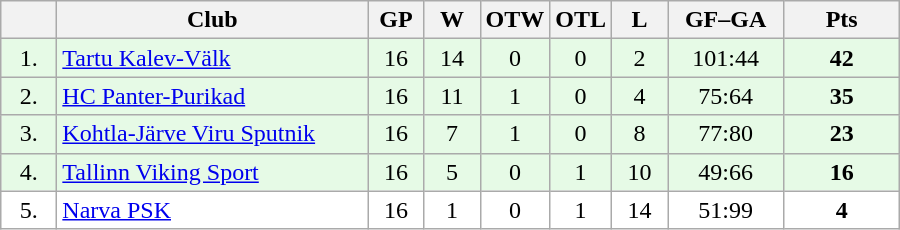<table class="wikitable">
<tr>
<th width="30"></th>
<th width="200">Club</th>
<th width="30">GP</th>
<th width="30">W</th>
<th width="30">OTW</th>
<th width="30">OTL</th>
<th width="30">L</th>
<th width="70">GF–GA</th>
<th width="70">Pts</th>
</tr>
<tr bgcolor="#e6fae6" align="center">
<td>1.</td>
<td align="left"><a href='#'>Tartu Kalev-Välk</a></td>
<td>16</td>
<td>14</td>
<td>0</td>
<td>0</td>
<td>2</td>
<td>101:44</td>
<td><strong>42</strong></td>
</tr>
<tr bgcolor="#e6fae6" align="center">
<td>2.</td>
<td align="left"><a href='#'>HC Panter-Purikad</a></td>
<td>16</td>
<td>11</td>
<td>1</td>
<td>0</td>
<td>4</td>
<td>75:64</td>
<td><strong>35</strong></td>
</tr>
<tr bgcolor="#e6fae6" align="center">
<td>3.</td>
<td align="left"><a href='#'>Kohtla-Järve Viru Sputnik</a></td>
<td>16</td>
<td>7</td>
<td>1</td>
<td>0</td>
<td>8</td>
<td>77:80</td>
<td><strong>23</strong></td>
</tr>
<tr bgcolor="#e6fae6" align="center">
<td>4.</td>
<td align="left"><a href='#'>Tallinn Viking Sport</a></td>
<td>16</td>
<td>5</td>
<td>0</td>
<td>1</td>
<td>10</td>
<td>49:66</td>
<td><strong>16</strong></td>
</tr>
<tr bgcolor="#FFFFFF" align="center">
<td>5.</td>
<td align="left"><a href='#'>Narva PSK</a></td>
<td>16</td>
<td>1</td>
<td>0</td>
<td>1</td>
<td>14</td>
<td>51:99</td>
<td><strong>4</strong></td>
</tr>
</table>
